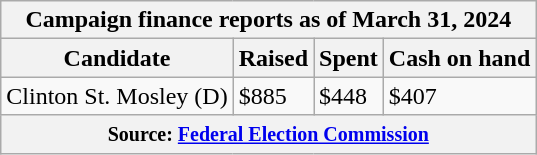<table class="wikitable sortable">
<tr>
<th colspan=4>Campaign finance reports as of March 31, 2024</th>
</tr>
<tr style="text-align:center;">
<th>Candidate</th>
<th>Raised</th>
<th>Spent</th>
<th>Cash on hand</th>
</tr>
<tr>
<td>Clinton St. Mosley (D)</td>
<td>$885</td>
<td>$448</td>
<td>$407</td>
</tr>
<tr>
<th colspan="4"><small>Source: <a href='#'>Federal Election Commission</a></small></th>
</tr>
</table>
